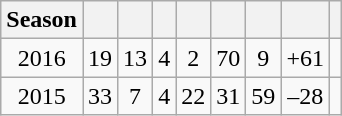<table class="wikitable" style="text-align:center;">
<tr>
<th>Season</th>
<th></th>
<th></th>
<th></th>
<th></th>
<th></th>
<th></th>
<th></th>
<th></th>
</tr>
<tr>
<td>2016</td>
<td>19</td>
<td>13</td>
<td>4</td>
<td>2</td>
<td>70</td>
<td>9</td>
<td>+61</td>
<td></td>
</tr>
<tr>
<td>2015</td>
<td>33</td>
<td>7</td>
<td>4</td>
<td>22</td>
<td>31</td>
<td>59</td>
<td>–28</td>
<td></td>
</tr>
</table>
